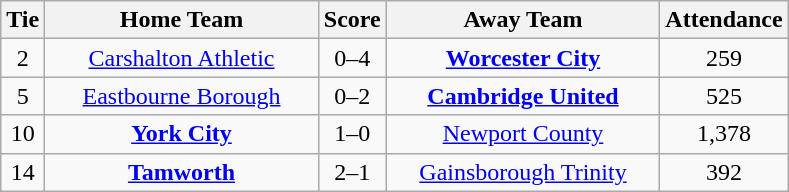<table class="wikitable" style="text-align:center;">
<tr>
<th width=20>Tie</th>
<th width=175>Home Team</th>
<th width=20>Score</th>
<th width=175>Away Team</th>
<th width=20>Attendance</th>
</tr>
<tr>
<td>2</td>
<td><a href='#'>Carshalton Athletic</a></td>
<td>0–4</td>
<td><strong><a href='#'>Worcester City</a></strong></td>
<td>259</td>
</tr>
<tr>
<td>5</td>
<td><a href='#'>Eastbourne Borough</a></td>
<td>0–2</td>
<td><strong><a href='#'>Cambridge United</a></strong></td>
<td>525</td>
</tr>
<tr>
<td>10</td>
<td><strong><a href='#'>York City</a></strong></td>
<td>1–0</td>
<td><a href='#'>Newport County</a></td>
<td>1,378</td>
</tr>
<tr>
<td>14</td>
<td><strong><a href='#'>Tamworth</a></strong></td>
<td>2–1</td>
<td><a href='#'>Gainsborough Trinity</a></td>
<td>392</td>
</tr>
</table>
